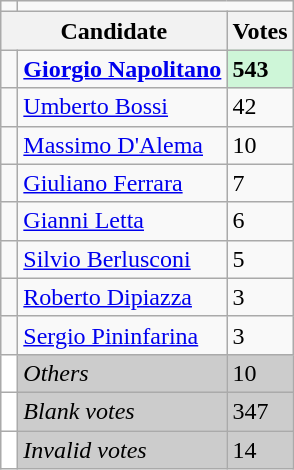<table class="wikitable" style="font-size: align=left">
<tr>
<td></td>
</tr>
<tr>
<th colspan=2>Candidate</th>
<th>Votes</th>
</tr>
<tr>
<td bgcolor=> </td>
<td><strong><a href='#'>Giorgio Napolitano</a></strong></td>
<td bgcolor=#CEF6D8><strong>543</strong></td>
</tr>
<tr>
<td bgcolor=> </td>
<td><a href='#'>Umberto Bossi</a></td>
<td>42</td>
</tr>
<tr>
<td bgcolor=> </td>
<td><a href='#'>Massimo D'Alema</a></td>
<td>10</td>
</tr>
<tr>
<td bgcolor=> </td>
<td><a href='#'>Giuliano Ferrara</a></td>
<td>7</td>
</tr>
<tr>
<td bgcolor=> </td>
<td><a href='#'>Gianni Letta</a></td>
<td>6</td>
</tr>
<tr>
<td bgcolor=> </td>
<td><a href='#'>Silvio Berlusconi</a></td>
<td>5</td>
</tr>
<tr>
<td bgcolor=> </td>
<td><a href='#'>Roberto Dipiazza</a></td>
<td>3</td>
</tr>
<tr>
<td bgcolor=> </td>
<td><a href='#'>Sergio Pininfarina</a></td>
<td>3</td>
</tr>
<tr>
<td bgcolor="white"> </td>
<td bgcolor=#CCCCCC><em>Others</em></td>
<td bgcolor=#CCCCCC>10</td>
</tr>
<tr>
<td bgcolor="white"> </td>
<td bgcolor=#CCCCCC><em>Blank votes</em></td>
<td bgcolor=#CCCCCC>347</td>
</tr>
<tr>
<td bgcolor="white"> </td>
<td bgcolor=#CCCCCC><em>Invalid votes</em></td>
<td bgcolor=#CCCCCC>14</td>
</tr>
</table>
